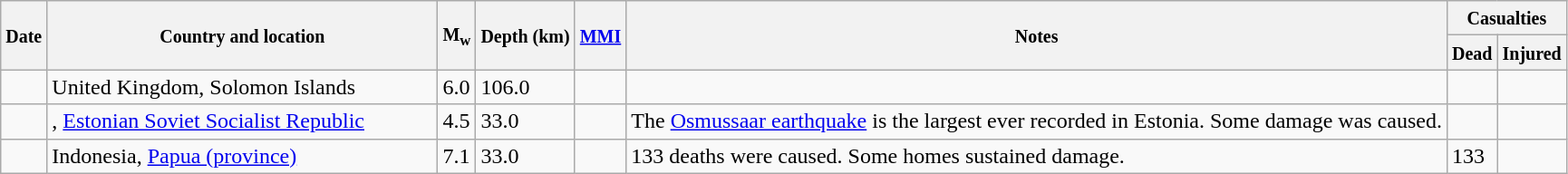<table class="wikitable sortable sort-under" style="border:1px black; margin-left:1em;">
<tr>
<th rowspan="2"><small>Date</small></th>
<th rowspan="2" style="width: 280px"><small>Country and location</small></th>
<th rowspan="2"><small>M<sub>w</sub></small></th>
<th rowspan="2"><small>Depth (km)</small></th>
<th rowspan="2"><small><a href='#'>MMI</a></small></th>
<th rowspan="2" class="unsortable"><small>Notes</small></th>
<th colspan="2"><small>Casualties</small></th>
</tr>
<tr>
<th><small>Dead</small></th>
<th><small>Injured</small></th>
</tr>
<tr>
<td></td>
<td>United Kingdom, Solomon Islands</td>
<td>6.0</td>
<td>106.0</td>
<td></td>
<td></td>
<td></td>
<td></td>
</tr>
<tr>
<td></td>
<td>, <a href='#'>Estonian Soviet Socialist Republic</a></td>
<td>4.5</td>
<td>33.0</td>
<td></td>
<td>The <a href='#'>Osmussaar earthquake</a> is the largest ever recorded in Estonia. Some damage was caused.</td>
<td></td>
<td></td>
</tr>
<tr>
<td></td>
<td>Indonesia, <a href='#'>Papua (province)</a></td>
<td>7.1</td>
<td>33.0</td>
<td></td>
<td>133 deaths were caused. Some homes sustained damage.</td>
<td>133</td>
<td></td>
</tr>
</table>
